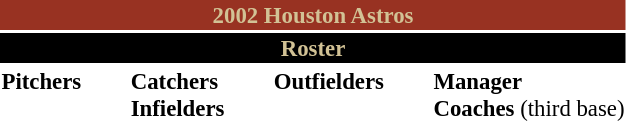<table class="toccolours" style="font-size: 95%;">
<tr>
<th colspan="10" style="background:#983222; color:#d2c295; text-align:center;">2002 Houston Astros</th>
</tr>
<tr>
<td colspan="10" style="background:#000; color:#d2c295; text-align:center;"><strong>Roster</strong></td>
</tr>
<tr>
<td valign="top"><strong>Pitchers</strong><br>



















</td>
<td style="width:25px;"></td>
<td valign="top"><strong>Catchers</strong><br>



<strong>Infielders</strong>








</td>
<td style="width:25px;"></td>
<td valign="top"><strong>Outfielders</strong><br>





</td>
<td style="width:25px;"></td>
<td valign="top"><strong>Manager</strong><br>
<strong>Coaches</strong>


 (third base)


</td>
</tr>
</table>
